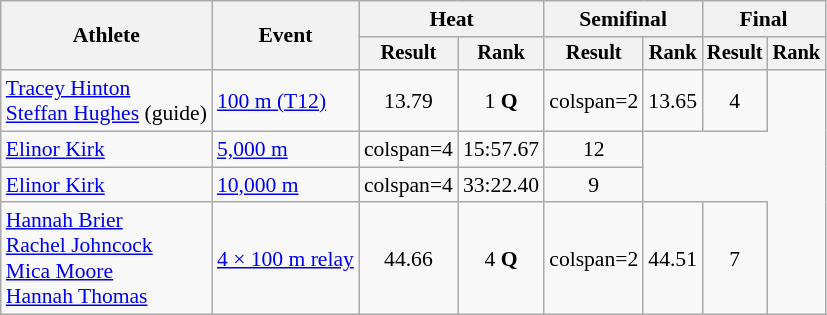<table class="wikitable" style="font-size:90%">
<tr>
<th rowspan=2>Athlete</th>
<th rowspan=2>Event</th>
<th colspan=2>Heat</th>
<th colspan=2>Semifinal</th>
<th colspan=2>Final</th>
</tr>
<tr style="font-size:95%">
<th>Result</th>
<th>Rank</th>
<th>Result</th>
<th>Rank</th>
<th>Result</th>
<th>Rank</th>
</tr>
<tr align=center>
<td align=left><a href='#'>Tracey Hinton</a><br><a href='#'>Steffan Hughes</a> (guide)</td>
<td align=left><a href='#'>100 m (T12)</a></td>
<td>13.79</td>
<td>1 <strong>Q</strong></td>
<td>colspan=2 </td>
<td>13.65</td>
<td>4</td>
</tr>
<tr align=center>
<td align=left><a href='#'>Elinor Kirk</a></td>
<td align=left><a href='#'>5,000 m</a></td>
<td>colspan=4 </td>
<td>15:57.67</td>
<td>12</td>
</tr>
<tr align=center>
<td align=left><a href='#'>Elinor Kirk</a></td>
<td align=left><a href='#'>10,000 m</a></td>
<td>colspan=4 </td>
<td>33:22.40</td>
<td>9</td>
</tr>
<tr align=center>
<td align=left><a href='#'>Hannah Brier</a><br><a href='#'>Rachel Johncock</a><br><a href='#'>Mica Moore</a><br><a href='#'>Hannah Thomas</a></td>
<td align=left><a href='#'>4 × 100 m relay</a></td>
<td>44.66</td>
<td>4 <strong>Q</strong></td>
<td>colspan=2 </td>
<td>44.51</td>
<td>7</td>
</tr>
</table>
